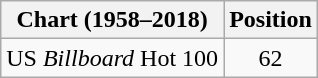<table class="wikitable plainrowheaders">
<tr>
<th>Chart (1958–2018)</th>
<th>Position</th>
</tr>
<tr>
<td>US <em>Billboard</em> Hot 100</td>
<td style="text-align:center;">62</td>
</tr>
</table>
